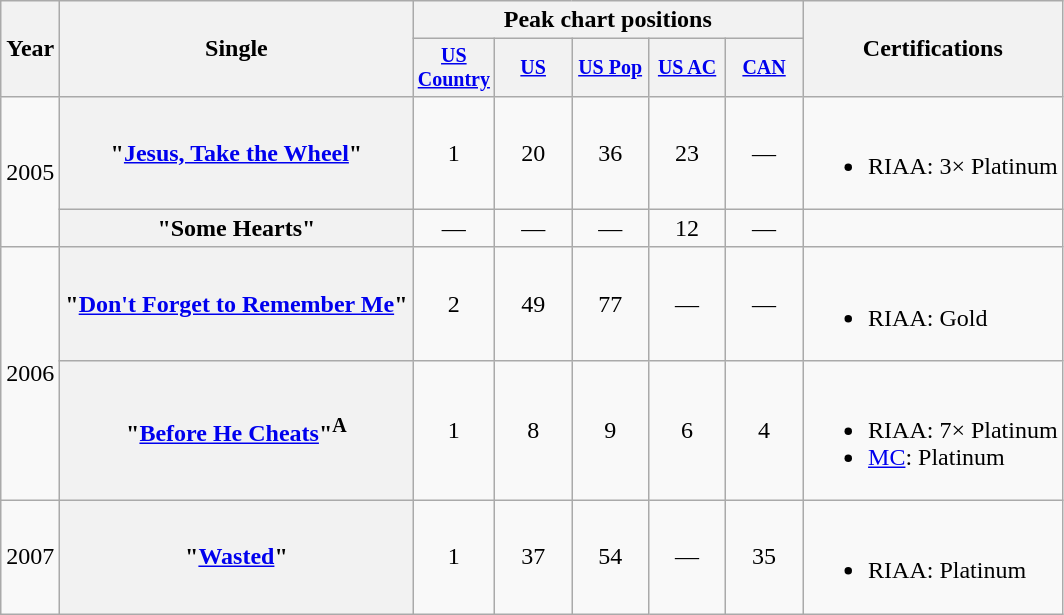<table class="wikitable plainrowheaders">
<tr>
<th rowspan=2>Year</th>
<th rowspan=2>Single</th>
<th colspan=5>Peak chart positions</th>
<th rowspan=2>Certifications</th>
</tr>
<tr style="font-size:smaller;">
<th width="42"><a href='#'>US Country</a></th>
<th width="45"><a href='#'>US</a></th>
<th width="45"><a href='#'>US Pop</a></th>
<th width="45"><a href='#'>US AC</a></th>
<th width="45"><a href='#'>CAN</a></th>
</tr>
<tr>
<td rowspan=2>2005</td>
<th scope="row">"<a href='#'>Jesus, Take the Wheel</a>"</th>
<td style="text-align:center;">1</td>
<td style="text-align:center;">20</td>
<td style="text-align:center;">36</td>
<td style="text-align:center;">23</td>
<td style="text-align:center;">—</td>
<td><br><ul><li>RIAA: 3× Platinum</li></ul></td>
</tr>
<tr>
<th scope="row">"Some Hearts"</th>
<td style="text-align:center;">—</td>
<td style="text-align:center;">—</td>
<td style="text-align:center;">—</td>
<td style="text-align:center;">12</td>
<td style="text-align:center;">—</td>
<td></td>
</tr>
<tr>
<td rowspan=2>2006</td>
<th scope="row">"<a href='#'>Don't Forget to Remember Me</a>"</th>
<td style="text-align:center;">2</td>
<td style="text-align:center;">49</td>
<td style="text-align:center;">77</td>
<td style="text-align:center;">—</td>
<td style="text-align:center;">—</td>
<td><br><ul><li>RIAA: Gold</li></ul></td>
</tr>
<tr>
<th scope="row">"<a href='#'>Before He Cheats</a>"<sup>A</sup></th>
<td style="text-align:center;">1</td>
<td style="text-align:center;">8</td>
<td style="text-align:center;">9</td>
<td style="text-align:center;">6</td>
<td style="text-align:center;">4</td>
<td><br><ul><li>RIAA: 7× Platinum</li><li><a href='#'>MC</a>: Platinum</li></ul></td>
</tr>
<tr>
<td>2007</td>
<th scope="row">"<a href='#'>Wasted</a>"</th>
<td style="text-align:center;">1</td>
<td style="text-align:center;">37</td>
<td style="text-align:center;">54</td>
<td style="text-align:center;">—</td>
<td style="text-align:center;">35</td>
<td><br><ul><li>RIAA: Platinum</li></ul></td>
</tr>
</table>
